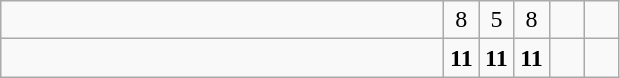<table class="wikitable">
<tr>
<td style="width:18em"></td>
<td align=center style="width:1em">8</td>
<td align=center style="width:1em">5</td>
<td align=center style="width:1em">8</td>
<td align=center style="width:1em"></td>
<td align=center style="width:1em"></td>
</tr>
<tr>
<td style="width:18em"><strong></strong></td>
<td align=center style="width:1em"><strong>11</strong></td>
<td align=center style="width:1em"><strong>11</strong></td>
<td align=center style="width:1em"><strong>11</strong></td>
<td align=center style="width:1em"></td>
<td align=center style="width:1em"></td>
</tr>
</table>
